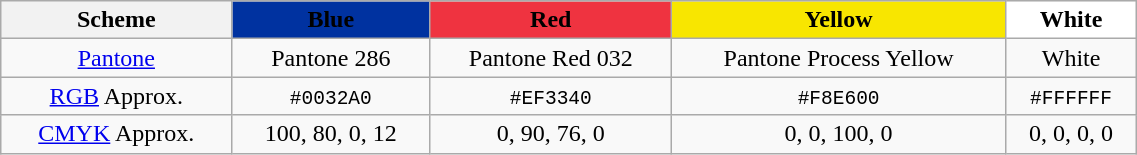<table class=wikitable width=60% style="text-align:center;">
<tr>
<th>Scheme</th>
<th style="background:#0032A0">Blue</th>
<th style="background:#EF3340">Red</th>
<th style="background:#F8E600">Yellow</th>
<th style="background:#FFFFFF">White</th>
</tr>
<tr>
<td><a href='#'>Pantone</a></td>
<td>Pantone 286</td>
<td>Pantone Red 032</td>
<td>Pantone Process Yellow</td>
<td>White</td>
</tr>
<tr>
<td><a href='#'>RGB</a> Approx.</td>
<td><code>#0032A0</code></td>
<td><code>#EF3340</code></td>
<td><code>#F8E600</code></td>
<td><code>#FFFFFF</code></td>
</tr>
<tr>
<td><a href='#'>CMYK</a> Approx.</td>
<td>100, 80, 0, 12</td>
<td>0, 90, 76, 0</td>
<td>0, 0, 100, 0</td>
<td>0, 0, 0, 0</td>
</tr>
</table>
